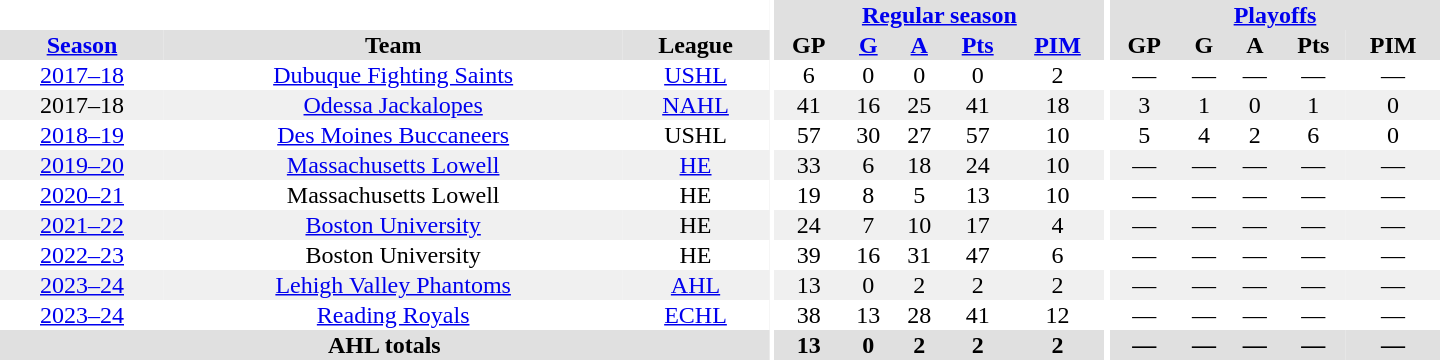<table border="0" cellpadding="1" cellspacing="0" style="text-align:center; width:60em">
<tr bgcolor="#e0e0e0">
<th colspan="3" bgcolor="#ffffff"></th>
<th rowspan="100" bgcolor="#ffffff"></th>
<th colspan="5"><a href='#'>Regular season</a></th>
<th rowspan="100" bgcolor="#ffffff"></th>
<th colspan="5"><a href='#'>Playoffs</a></th>
</tr>
<tr bgcolor="#e0e0e0">
<th><a href='#'>Season</a></th>
<th>Team</th>
<th>League</th>
<th>GP</th>
<th><a href='#'>G</a></th>
<th><a href='#'>A</a></th>
<th><a href='#'>Pts</a></th>
<th><a href='#'>PIM</a></th>
<th>GP</th>
<th>G</th>
<th>A</th>
<th>Pts</th>
<th>PIM</th>
</tr>
<tr>
<td><a href='#'>2017–18</a></td>
<td><a href='#'>Dubuque Fighting Saints</a></td>
<td><a href='#'>USHL</a></td>
<td>6</td>
<td>0</td>
<td>0</td>
<td>0</td>
<td>2</td>
<td>—</td>
<td>—</td>
<td>—</td>
<td>—</td>
<td>—</td>
</tr>
<tr bgcolor="f0f0f0">
<td>2017–18</td>
<td><a href='#'>Odessa Jackalopes</a></td>
<td><a href='#'>NAHL</a></td>
<td>41</td>
<td>16</td>
<td>25</td>
<td>41</td>
<td>18</td>
<td>3</td>
<td>1</td>
<td>0</td>
<td>1</td>
<td>0</td>
</tr>
<tr>
<td><a href='#'>2018–19</a></td>
<td><a href='#'>Des Moines Buccaneers</a></td>
<td>USHL</td>
<td>57</td>
<td>30</td>
<td>27</td>
<td>57</td>
<td>10</td>
<td>5</td>
<td>4</td>
<td>2</td>
<td>6</td>
<td>0</td>
</tr>
<tr bgcolor="f0f0f0">
<td><a href='#'>2019–20</a></td>
<td><a href='#'>Massachusetts Lowell</a></td>
<td><a href='#'>HE</a></td>
<td>33</td>
<td>6</td>
<td>18</td>
<td>24</td>
<td>10</td>
<td>—</td>
<td>—</td>
<td>—</td>
<td>—</td>
<td>—</td>
</tr>
<tr>
<td><a href='#'>2020–21</a></td>
<td>Massachusetts Lowell</td>
<td>HE</td>
<td>19</td>
<td>8</td>
<td>5</td>
<td>13</td>
<td>10</td>
<td>—</td>
<td>—</td>
<td>—</td>
<td>—</td>
<td>—</td>
</tr>
<tr bgcolor="f0f0f0">
<td><a href='#'>2021–22</a></td>
<td><a href='#'>Boston University</a></td>
<td>HE</td>
<td>24</td>
<td>7</td>
<td>10</td>
<td>17</td>
<td>4</td>
<td>—</td>
<td>—</td>
<td>—</td>
<td>—</td>
<td>—</td>
</tr>
<tr>
<td><a href='#'>2022–23</a></td>
<td>Boston University</td>
<td>HE</td>
<td>39</td>
<td>16</td>
<td>31</td>
<td>47</td>
<td>6</td>
<td>—</td>
<td>—</td>
<td>—</td>
<td>—</td>
<td>—</td>
</tr>
<tr bgcolor="f0f0f0">
<td><a href='#'>2023–24</a></td>
<td><a href='#'>Lehigh Valley Phantoms</a></td>
<td><a href='#'>AHL</a></td>
<td>13</td>
<td>0</td>
<td>2</td>
<td>2</td>
<td>2</td>
<td>—</td>
<td>—</td>
<td>—</td>
<td>—</td>
<td>—</td>
</tr>
<tr>
<td><a href='#'>2023–24</a></td>
<td><a href='#'>Reading Royals</a></td>
<td><a href='#'>ECHL</a></td>
<td>38</td>
<td>13</td>
<td>28</td>
<td>41</td>
<td>12</td>
<td>—</td>
<td>—</td>
<td>—</td>
<td>—</td>
<td>—</td>
</tr>
<tr bgcolor="#e0e0e0">
<th colspan="3">AHL totals</th>
<th>13</th>
<th>0</th>
<th>2</th>
<th>2</th>
<th>2</th>
<th>—</th>
<th>—</th>
<th>—</th>
<th>—</th>
<th>—</th>
</tr>
</table>
